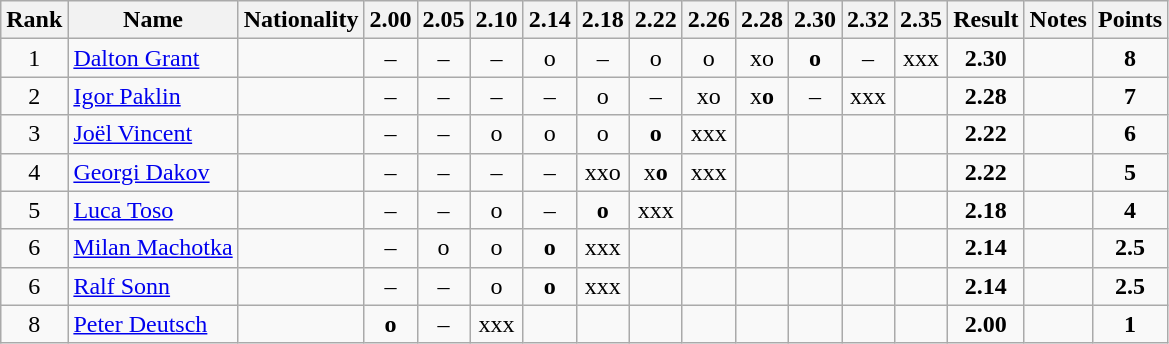<table class="wikitable sortable" style="text-align:center">
<tr>
<th>Rank</th>
<th>Name</th>
<th>Nationality</th>
<th>2.00</th>
<th>2.05</th>
<th>2.10</th>
<th>2.14</th>
<th>2.18</th>
<th>2.22</th>
<th>2.26</th>
<th>2.28</th>
<th>2.30</th>
<th>2.32</th>
<th>2.35</th>
<th>Result</th>
<th>Notes</th>
<th>Points</th>
</tr>
<tr>
<td>1</td>
<td align=left><a href='#'>Dalton Grant</a></td>
<td align=left></td>
<td>–</td>
<td>–</td>
<td>–</td>
<td>o</td>
<td>–</td>
<td>o</td>
<td>o</td>
<td>xo</td>
<td><strong>o</strong></td>
<td>–</td>
<td>xxx</td>
<td><strong>2.30</strong></td>
<td></td>
<td><strong>8</strong></td>
</tr>
<tr>
<td>2</td>
<td align=left><a href='#'>Igor Paklin</a></td>
<td align=left></td>
<td>–</td>
<td>–</td>
<td>–</td>
<td>–</td>
<td>o</td>
<td>–</td>
<td>xo</td>
<td>x<strong>o</strong></td>
<td>–</td>
<td>xxx</td>
<td></td>
<td><strong>2.28</strong></td>
<td></td>
<td><strong>7</strong></td>
</tr>
<tr>
<td>3</td>
<td align=left><a href='#'>Joël Vincent</a></td>
<td align=left></td>
<td>–</td>
<td>–</td>
<td>o</td>
<td>o</td>
<td>o</td>
<td><strong>o</strong></td>
<td>xxx</td>
<td></td>
<td></td>
<td></td>
<td></td>
<td><strong>2.22</strong></td>
<td></td>
<td><strong>6</strong></td>
</tr>
<tr>
<td>4</td>
<td align=left><a href='#'>Georgi Dakov</a></td>
<td align=left></td>
<td>–</td>
<td>–</td>
<td>–</td>
<td>–</td>
<td>xxo</td>
<td>x<strong>o</strong></td>
<td>xxx</td>
<td></td>
<td></td>
<td></td>
<td></td>
<td><strong>2.22</strong></td>
<td></td>
<td><strong>5</strong></td>
</tr>
<tr>
<td>5</td>
<td align=left><a href='#'>Luca Toso</a></td>
<td align=left></td>
<td>–</td>
<td>–</td>
<td>o</td>
<td>–</td>
<td><strong>o</strong></td>
<td>xxx</td>
<td></td>
<td></td>
<td></td>
<td></td>
<td></td>
<td><strong>2.18</strong></td>
<td></td>
<td><strong>4</strong></td>
</tr>
<tr>
<td>6</td>
<td align=left><a href='#'>Milan Machotka</a></td>
<td align=left></td>
<td>–</td>
<td>o</td>
<td>o</td>
<td><strong>o</strong></td>
<td>xxx</td>
<td></td>
<td></td>
<td></td>
<td></td>
<td></td>
<td></td>
<td><strong>2.14</strong></td>
<td></td>
<td><strong>2.5</strong></td>
</tr>
<tr>
<td>6</td>
<td align=left><a href='#'>Ralf Sonn</a></td>
<td align=left></td>
<td>–</td>
<td>–</td>
<td>o</td>
<td><strong>o</strong></td>
<td>xxx</td>
<td></td>
<td></td>
<td></td>
<td></td>
<td></td>
<td></td>
<td><strong>2.14</strong></td>
<td></td>
<td><strong>2.5</strong></td>
</tr>
<tr>
<td>8</td>
<td align=left><a href='#'>Peter Deutsch</a></td>
<td align=left></td>
<td><strong>o</strong></td>
<td>–</td>
<td>xxx</td>
<td></td>
<td></td>
<td></td>
<td></td>
<td></td>
<td></td>
<td></td>
<td></td>
<td><strong>2.00</strong></td>
<td></td>
<td><strong>1</strong></td>
</tr>
</table>
